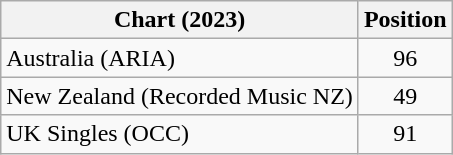<table class="wikitable sortable">
<tr>
<th>Chart (2023)</th>
<th>Position</th>
</tr>
<tr>
<td>Australia (ARIA)</td>
<td style="text-align:center;">96</td>
</tr>
<tr>
<td>New Zealand (Recorded Music NZ)</td>
<td style="text-align:center;">49</td>
</tr>
<tr>
<td>UK Singles (OCC)</td>
<td style="text-align:center;">91</td>
</tr>
</table>
